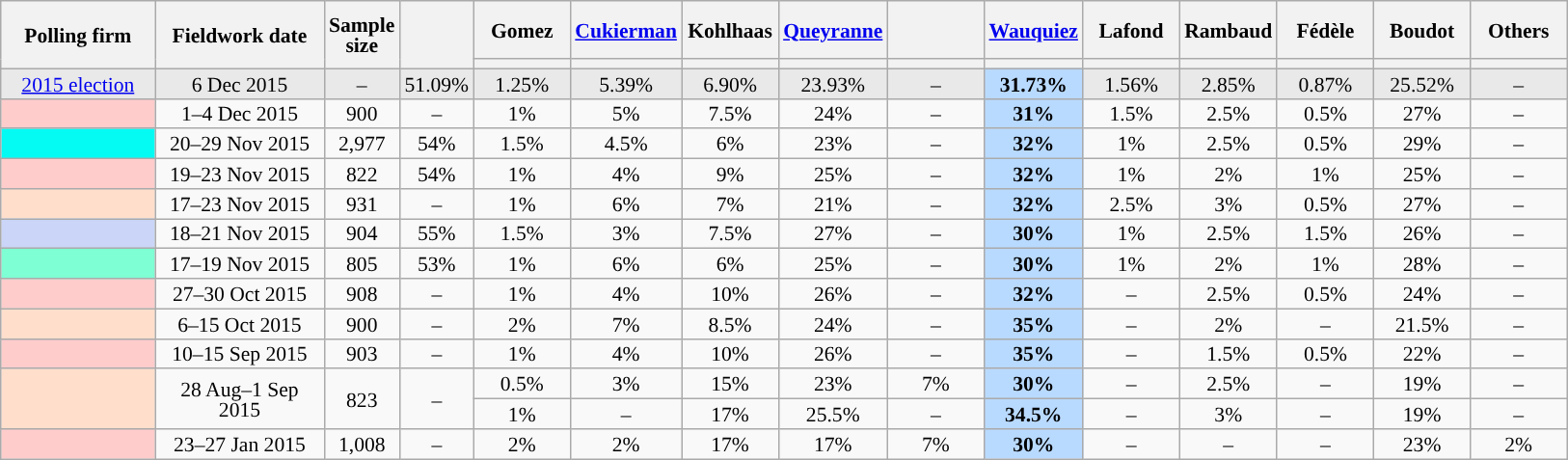<table class="wikitable sortable" style="text-align:center;font-size:90%;line-height:14px;">
<tr style="height:40px;">
<th style="width:100px;" rowspan="2">Polling firm</th>
<th style="width:110px;" rowspan="2">Fieldwork date</th>
<th style="width:35px;" rowspan="2">Sample<br>size</th>
<th style="width:30px;" rowspan="2"></th>
<th class="unsortable" style="width:60px;">Gomez<br></th>
<th class="unsortable" style="width:60px;"><a href='#'>Cukierman</a><br></th>
<th class="unsortable" style="width:60px;">Kohlhaas<br></th>
<th class="unsortable" style="width:60px;"><a href='#'>Queyranne</a><br></th>
<th class="unsortable" style="width:60px;"></th>
<th class="unsortable" style="width:60px;"><a href='#'>Wauquiez</a><br></th>
<th class="unsortable" style="width:60px;">Lafond<br></th>
<th class="unsortable" style="width:60px;">Rambaud<br></th>
<th class="unsortable" style="width:60px;">Fédèle<br></th>
<th class="unsortable" style="width:60px;">Boudot<br></th>
<th class="unsortable" style="width:60px;">Others</th>
</tr>
<tr>
<th style="background:"></th>
<th style="background:"></th>
<th style="background:"></th>
<th style="background:"></th>
<th style="background:"></th>
<th style="background:"></th>
<th style="background:"></th>
<th style="background:"></th>
<th style="background:"></th>
<th style="background:"></th>
<th style="background:"></th>
</tr>
<tr style="background:#E9E9E9;">
<td><a href='#'>2015 election</a></td>
<td data-sort-value="2015-12-06">6 Dec 2015</td>
<td>–</td>
<td>51.09%</td>
<td>1.25%</td>
<td>5.39%</td>
<td>6.90%</td>
<td>23.93%</td>
<td>–</td>
<td style="background:#B9DAFF;"><strong>31.73%</strong></td>
<td>1.56%</td>
<td>2.85%</td>
<td>0.87%</td>
<td>25.52%</td>
<td>–</td>
</tr>
<tr>
<td style="background:#FFCCCC;"></td>
<td data-sort-value="2015-12-04">1–4 Dec 2015</td>
<td>900</td>
<td>–</td>
<td>1%</td>
<td>5%</td>
<td>7.5%</td>
<td>24%</td>
<td>–</td>
<td style="background:#B9DAFF;"><strong>31%</strong></td>
<td>1.5%</td>
<td>2.5%</td>
<td>0.5%</td>
<td>27%</td>
<td>–</td>
</tr>
<tr>
<td style="background:#04FBF4;"></td>
<td data-sort-value="2015-11-29">20–29 Nov 2015</td>
<td>2,977</td>
<td>54%</td>
<td>1.5%</td>
<td>4.5%</td>
<td>6%</td>
<td>23%</td>
<td>–</td>
<td style="background:#B9DAFF;"><strong>32%</strong></td>
<td>1%</td>
<td>2.5%</td>
<td>0.5%</td>
<td>29%</td>
<td>–</td>
</tr>
<tr>
<td style="background:#FFCCCC;"></td>
<td data-sort-value="2015-11-23">19–23 Nov 2015</td>
<td>822</td>
<td>54%</td>
<td>1%</td>
<td>4%</td>
<td>9%</td>
<td>25%</td>
<td>–</td>
<td style="background:#B9DAFF;"><strong>32%</strong></td>
<td>1%</td>
<td>2%</td>
<td>1%</td>
<td>25%</td>
<td>–</td>
</tr>
<tr>
<td style="background:#FFDFCC;"></td>
<td data-sort-value="2015-11-23">17–23 Nov 2015</td>
<td>931</td>
<td>–</td>
<td>1%</td>
<td>6%</td>
<td>7%</td>
<td>21%</td>
<td>–</td>
<td style="background:#B9DAFF;"><strong>32%</strong></td>
<td>2.5%</td>
<td>3%</td>
<td>0.5%</td>
<td>27%</td>
<td>–</td>
</tr>
<tr>
<td style="background:#CAD5F7;"></td>
<td data-sort-value="2015-11-21">18–21 Nov 2015</td>
<td>904</td>
<td>55%</td>
<td>1.5%</td>
<td>3%</td>
<td>7.5%</td>
<td>27%</td>
<td>–</td>
<td style="background:#B9DAFF;"><strong>30%</strong></td>
<td>1%</td>
<td>2.5%</td>
<td>1.5%</td>
<td>26%</td>
<td>–</td>
</tr>
<tr>
<td style="background:aquamarine;"></td>
<td data-sort-value="2015-11-19">17–19 Nov 2015</td>
<td>805</td>
<td>53%</td>
<td>1%</td>
<td>6%</td>
<td>6%</td>
<td>25%</td>
<td>–</td>
<td style="background:#B9DAFF;"><strong>30%</strong></td>
<td>1%</td>
<td>2%</td>
<td>1%</td>
<td>28%</td>
<td>–</td>
</tr>
<tr>
<td style="background:#FFCCCC;"></td>
<td data-sort-value="2015-10-30">27–30 Oct 2015</td>
<td>908</td>
<td>–</td>
<td>1%</td>
<td>4%</td>
<td>10%</td>
<td>26%</td>
<td>–</td>
<td style="background:#B9DAFF;"><strong>32%</strong></td>
<td>–</td>
<td>2.5%</td>
<td>0.5%</td>
<td>24%</td>
<td>–</td>
</tr>
<tr>
<td style="background:#FFDFCC;"></td>
<td data-sort-value="2015-10-15">6–15 Oct 2015</td>
<td>900</td>
<td>–</td>
<td>2%</td>
<td>7%</td>
<td>8.5%</td>
<td>24%</td>
<td>–</td>
<td style="background:#B9DAFF;"><strong>35%</strong></td>
<td>–</td>
<td>2%</td>
<td>–</td>
<td>21.5%</td>
<td>–</td>
</tr>
<tr>
<td style="background:#FFCCCC;"></td>
<td data-sort-value="2015-09-15">10–15 Sep 2015</td>
<td>903</td>
<td>–</td>
<td>1%</td>
<td>4%</td>
<td>10%</td>
<td>26%</td>
<td>–</td>
<td style="background:#B9DAFF;"><strong>35%</strong></td>
<td>–</td>
<td>1.5%</td>
<td>0.5%</td>
<td>22%</td>
<td>–</td>
</tr>
<tr>
<td rowspan="2" style="background:#FFDFCC;"></td>
<td rowspan="2" data-sort-value="2015-09-01">28 Aug–1 Sep 2015</td>
<td rowspan="2">823</td>
<td rowspan="2">–</td>
<td>0.5%</td>
<td>3%</td>
<td>15%</td>
<td>23%</td>
<td>7%</td>
<td style="background:#B9DAFF;"><strong>30%</strong></td>
<td>–</td>
<td>2.5%</td>
<td>–</td>
<td>19%</td>
<td>–</td>
</tr>
<tr>
<td>1%</td>
<td>–</td>
<td>17%</td>
<td>25.5%</td>
<td>–</td>
<td style="background:#B9DAFF;"><strong>34.5%</strong></td>
<td>–</td>
<td>3%</td>
<td>–</td>
<td>19%</td>
<td>–</td>
</tr>
<tr>
<td style="background:#FFCCCC;"></td>
<td data-sort-value="2015-01-27">23–27 Jan 2015</td>
<td>1,008</td>
<td>–</td>
<td>2%</td>
<td>2%</td>
<td>17%</td>
<td>17%</td>
<td>7%</td>
<td style="background:#B9DAFF;"><strong>30%</strong></td>
<td>–</td>
<td>–</td>
<td>–</td>
<td>23%</td>
<td>2%</td>
</tr>
</table>
